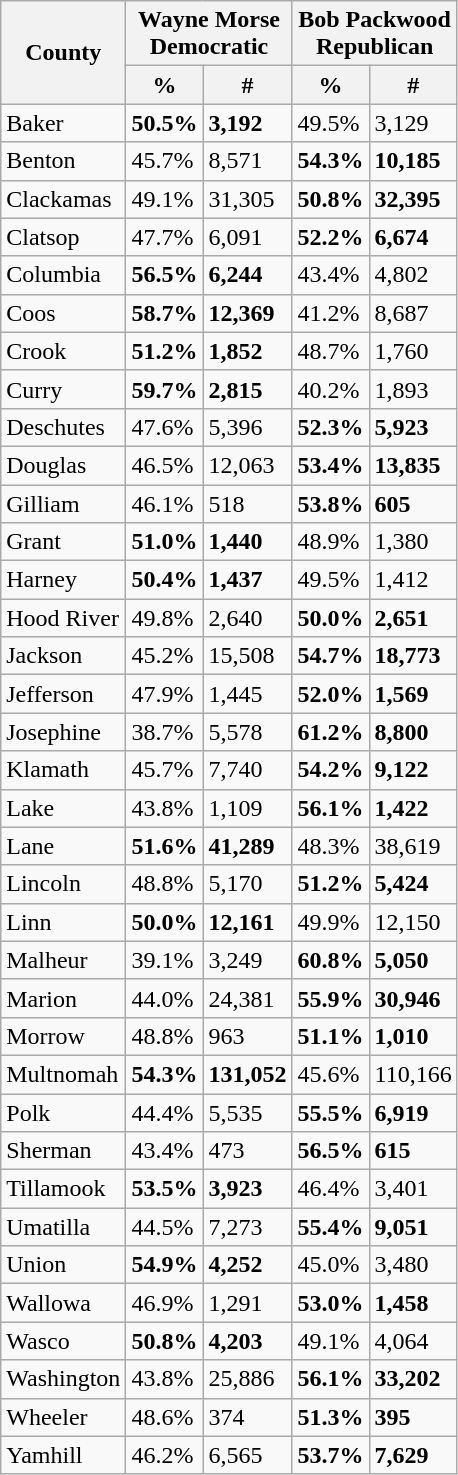<table class="wikitable sortable">
<tr>
<th rowspan="2">County</th>
<th colspan="2">Wayne Morse<br>Democratic</th>
<th colspan="2">Bob Packwood<br>Republican</th>
</tr>
<tr>
<th>%</th>
<th>#</th>
<th>%</th>
<th>#</th>
</tr>
<tr>
<td>Baker</td>
<td><strong>50.5%</strong></td>
<td><strong>3,192</strong></td>
<td>49.5%</td>
<td>3,129</td>
</tr>
<tr>
<td>Benton</td>
<td>45.7%</td>
<td>8,571</td>
<td><strong>54.3%</strong></td>
<td><strong>10,185</strong></td>
</tr>
<tr>
<td>Clackamas</td>
<td>49.1%</td>
<td>31,305</td>
<td><strong>50.8%</strong></td>
<td><strong>32,395</strong></td>
</tr>
<tr>
<td>Clatsop</td>
<td>47.7%</td>
<td>6,091</td>
<td><strong>52.2%</strong></td>
<td><strong>6,674</strong></td>
</tr>
<tr>
<td>Columbia</td>
<td><strong>56.5%</strong></td>
<td><strong>6,244</strong></td>
<td>43.4%</td>
<td>4,802</td>
</tr>
<tr>
<td>Coos</td>
<td><strong>58.7%</strong></td>
<td><strong>12,369</strong></td>
<td>41.2%</td>
<td>8,687</td>
</tr>
<tr>
<td>Crook</td>
<td><strong>51.2%</strong></td>
<td><strong>1,852</strong></td>
<td>48.7%</td>
<td>1,760</td>
</tr>
<tr>
<td>Curry</td>
<td><strong>59.7%</strong></td>
<td><strong>2,815</strong></td>
<td>40.2%</td>
<td>1,893</td>
</tr>
<tr>
<td>Deschutes</td>
<td>47.6%</td>
<td>5,396</td>
<td><strong>52.3%</strong></td>
<td><strong>5,923</strong></td>
</tr>
<tr>
<td>Douglas</td>
<td>46.5%</td>
<td>12,063</td>
<td><strong>53.4%</strong></td>
<td><strong>13,835</strong></td>
</tr>
<tr>
<td>Gilliam</td>
<td>46.1%</td>
<td>518</td>
<td><strong>53.8%</strong></td>
<td><strong>605</strong></td>
</tr>
<tr>
<td>Grant</td>
<td><strong>51.0%</strong></td>
<td><strong>1,440</strong></td>
<td>48.9%</td>
<td>1,380</td>
</tr>
<tr>
<td>Harney</td>
<td><strong>50.4%</strong></td>
<td><strong>1,437</strong></td>
<td>49.5%</td>
<td>1,412</td>
</tr>
<tr>
<td>Hood River</td>
<td>49.8%</td>
<td>2,640</td>
<td><strong>50.0%</strong></td>
<td><strong>2,651</strong></td>
</tr>
<tr>
<td>Jackson</td>
<td>45.2%</td>
<td>15,508</td>
<td><strong>54.7%</strong></td>
<td><strong>18,773</strong></td>
</tr>
<tr>
<td>Jefferson</td>
<td>47.9%</td>
<td>1,445</td>
<td><strong>52.0%</strong></td>
<td><strong>1,569</strong></td>
</tr>
<tr>
<td>Josephine</td>
<td>38.7%</td>
<td>5,578</td>
<td><strong>61.2%</strong></td>
<td><strong>8,800</strong></td>
</tr>
<tr>
<td>Klamath</td>
<td>45.7%</td>
<td>7,740</td>
<td><strong>54.2%</strong></td>
<td><strong>9,122</strong></td>
</tr>
<tr>
<td>Lake</td>
<td>43.8%</td>
<td>1,109</td>
<td><strong>56.1%</strong></td>
<td><strong>1,422</strong></td>
</tr>
<tr>
<td>Lane</td>
<td><strong>51.6%</strong></td>
<td><strong>41,289</strong></td>
<td>48.3%</td>
<td>38,619</td>
</tr>
<tr>
<td>Lincoln</td>
<td>48.8%</td>
<td>5,170</td>
<td><strong>51.2%</strong></td>
<td><strong>5,424</strong></td>
</tr>
<tr>
<td>Linn</td>
<td><strong>50.0%</strong></td>
<td><strong>12,161</strong></td>
<td>49.9%</td>
<td>12,150</td>
</tr>
<tr>
<td>Malheur</td>
<td>39.1%</td>
<td>3,249</td>
<td><strong>60.8%</strong></td>
<td><strong>5,050</strong></td>
</tr>
<tr>
<td>Marion</td>
<td>44.0%</td>
<td>24,381</td>
<td><strong>55.9%</strong></td>
<td><strong>30,946</strong></td>
</tr>
<tr>
<td>Morrow</td>
<td>48.8%</td>
<td>963</td>
<td><strong>51.1%</strong></td>
<td><strong>1,010</strong></td>
</tr>
<tr>
<td>Multnomah</td>
<td><strong>54.3%</strong></td>
<td><strong>131,052</strong></td>
<td>45.6%</td>
<td>110,166</td>
</tr>
<tr>
<td>Polk</td>
<td>44.4%</td>
<td>5,535</td>
<td><strong>55.5%</strong></td>
<td><strong>6,919</strong></td>
</tr>
<tr>
<td>Sherman</td>
<td>43.4%</td>
<td>473</td>
<td><strong>56.5%</strong></td>
<td><strong>615</strong></td>
</tr>
<tr>
<td>Tillamook</td>
<td><strong>53.5%</strong></td>
<td><strong>3,923</strong></td>
<td>46.4%</td>
<td>3,401</td>
</tr>
<tr>
<td>Umatilla</td>
<td>44.5%</td>
<td>7,273</td>
<td><strong>55.4%</strong></td>
<td><strong>9,051</strong></td>
</tr>
<tr>
<td>Union</td>
<td><strong>54.9%</strong></td>
<td><strong>4,252</strong></td>
<td>45.0%</td>
<td>3,480</td>
</tr>
<tr>
<td>Wallowa</td>
<td>46.9%</td>
<td>1,291</td>
<td><strong>53.0%</strong></td>
<td><strong>1,458</strong></td>
</tr>
<tr>
<td>Wasco</td>
<td><strong>50.8%</strong></td>
<td><strong>4,203</strong></td>
<td>49.1%</td>
<td>4,064</td>
</tr>
<tr>
<td>Washington</td>
<td>43.8%</td>
<td>25,886</td>
<td><strong>56.1%</strong></td>
<td><strong>33,202</strong></td>
</tr>
<tr>
<td>Wheeler</td>
<td>48.6%</td>
<td>374</td>
<td><strong>51.3%</strong></td>
<td><strong>395</strong></td>
</tr>
<tr>
<td>Yamhill</td>
<td>46.2%</td>
<td>6,565</td>
<td><strong>53.7%</strong></td>
<td><strong>7,629</strong></td>
</tr>
</table>
